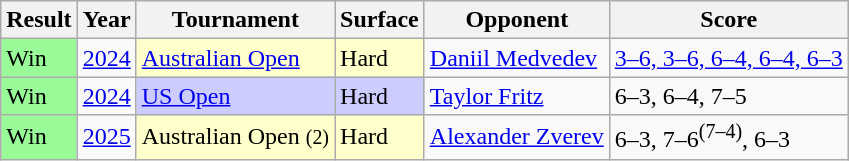<table class="sortable wikitable">
<tr>
<th>Result</th>
<th>Year</th>
<th>Tournament</th>
<th>Surface</th>
<th>Opponent</th>
<th class="unsortable">Score</th>
</tr>
<tr>
<td bgcolor=98fb98>Win</td>
<td><a href='#'>2024</a></td>
<td bgcolor=ffffcc><a href='#'>Australian Open</a></td>
<td bgcolor=ffffcc>Hard</td>
<td> <a href='#'>Daniil Medvedev</a></td>
<td><a href='#'>3–6, 3–6, 6–4, 6–4, 6–3</a></td>
</tr>
<tr>
<td bgcolor=98fb98>Win</td>
<td><a href='#'>2024</a></td>
<td style=background:#ccf><a href='#'>US Open</a></td>
<td style=background:#ccf>Hard</td>
<td> <a href='#'>Taylor Fritz</a></td>
<td>6–3, 6–4, 7–5</td>
</tr>
<tr>
<td bgcolor=98fb98>Win</td>
<td><a href='#'>2025</a></td>
<td bgcolor=ffffcc>Australian Open <small>(2)</small></td>
<td bgcolor=ffffcc>Hard</td>
<td> <a href='#'>Alexander Zverev</a></td>
<td>6–3, 7–6<sup>(7–4)</sup>, 6–3</td>
</tr>
</table>
